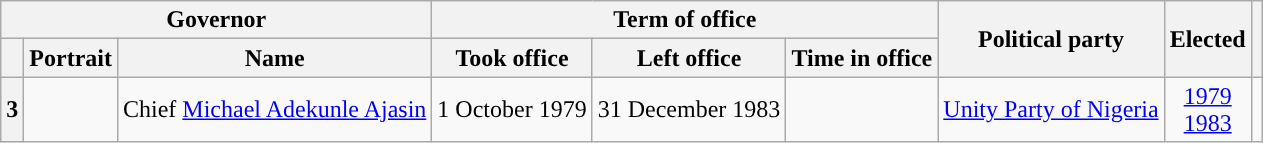<table class="wikitable" style="text-align:center">
<tr>
<th colspan=3>Governor</th>
<th colspan=3>Term of office</th>
<th rowspan=2>Political party</th>
<th rowspan=2>Elected</th>
<th rowspan=2></th>
</tr>
<tr>
<th></th>
<th>Portrait</th>
<th>Name<br></th>
<th>Took office</th>
<th>Left office</th>
<th>Time in office</th>
</tr>
<tr>
<th style="background:">3</th>
<td></td>
<td>Chief <a href='#'>Michael Adekunle Ajasin</a><br></td>
<td>1 October 1979</td>
<td>31 December 1983</td>
<td></td>
<td><a href='#'>Unity Party of Nigeria</a></td>
<td><a href='#'>1979</a><br><a href='#'>1983</a></td>
<td></td>
</tr>
</table>
